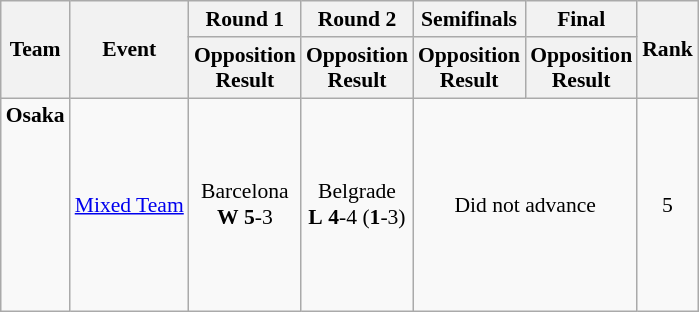<table class="wikitable" border="1" style="font-size:90%">
<tr>
<th rowspan=2>Team</th>
<th rowspan=2>Event</th>
<th>Round 1</th>
<th>Round 2</th>
<th>Semifinals</th>
<th>Final</th>
<th rowspan=2>Rank</th>
</tr>
<tr>
<th>Opposition<br>Result</th>
<th>Opposition<br>Result</th>
<th>Opposition<br>Result</th>
<th>Opposition<br>Result</th>
</tr>
<tr>
<td><strong>Osaka</strong><br><br><br><br><br><br><br><br></td>
<td><a href='#'>Mixed Team</a></td>
<td align=center>Barcelona <br> <strong>W</strong> <strong>5</strong>-3</td>
<td align=center>Belgrade <br> <strong>L</strong> <strong>4</strong>-4 (<strong>1</strong>-3)</td>
<td align=center colspan=2>Did not advance</td>
<td align=center>5</td>
</tr>
</table>
